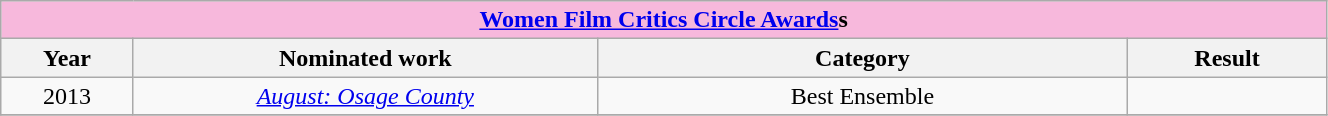<table width="70%" class="wikitable sortable">
<tr>
<th colspan="4" style="background: #F7B8DC;" align="center"><a href='#'>Women Film Critics Circle Awards</a>s</th>
</tr>
<tr>
<th width="10%">Year</th>
<th width="35%">Nominated work</th>
<th width="40%">Category</th>
<th width="15%">Result</th>
</tr>
<tr>
<td align="center">2013</td>
<td align="center"><em><a href='#'>August: Osage County</a></em></td>
<td align="center">Best Ensemble</td>
<td></td>
</tr>
<tr>
</tr>
</table>
